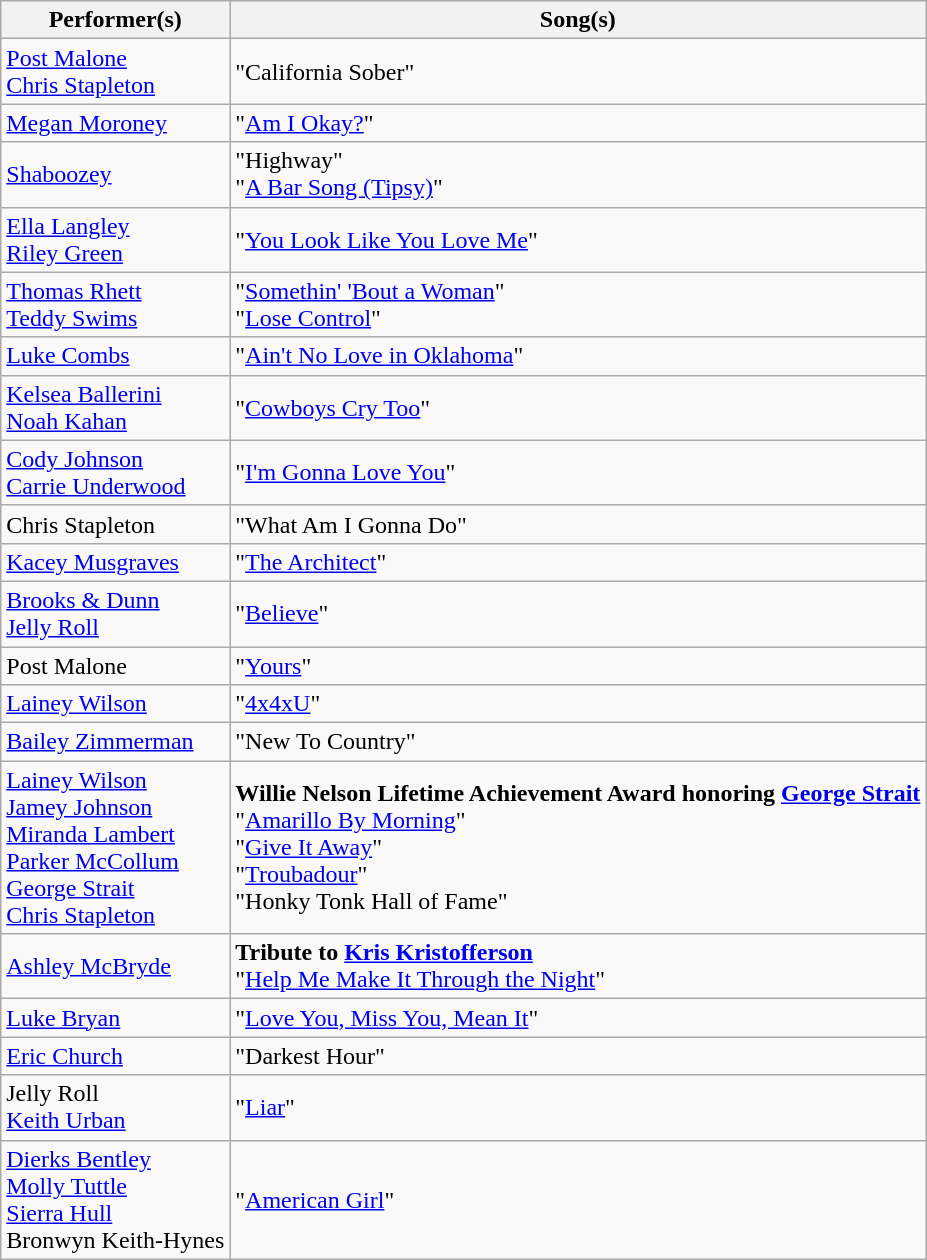<table class="wikitable">
<tr>
<th>Performer(s)</th>
<th>Song(s)</th>
</tr>
<tr>
<td><a href='#'>Post Malone</a><br><a href='#'>Chris Stapleton</a></td>
<td>"California Sober"</td>
</tr>
<tr>
<td><a href='#'>Megan Moroney</a></td>
<td>"<a href='#'>Am I Okay?</a>"</td>
</tr>
<tr>
<td><a href='#'>Shaboozey</a></td>
<td>"Highway"<br>"<a href='#'>A Bar Song (Tipsy)</a>"</td>
</tr>
<tr>
<td><a href='#'>Ella Langley</a><br><a href='#'>Riley Green</a></td>
<td>"<a href='#'>You Look Like You Love Me</a>"</td>
</tr>
<tr>
<td><a href='#'>Thomas Rhett</a><br><a href='#'>Teddy Swims</a></td>
<td>"<a href='#'>Somethin' 'Bout a Woman</a>"<br>"<a href='#'>Lose Control</a>"</td>
</tr>
<tr>
<td><a href='#'>Luke Combs</a></td>
<td>"<a href='#'>Ain't No Love in Oklahoma</a>"</td>
</tr>
<tr>
<td><a href='#'>Kelsea Ballerini</a><br><a href='#'>Noah Kahan</a></td>
<td>"<a href='#'>Cowboys Cry Too</a>"</td>
</tr>
<tr>
<td><a href='#'>Cody Johnson</a><br><a href='#'>Carrie Underwood</a></td>
<td>"<a href='#'>I'm Gonna Love You</a>"</td>
</tr>
<tr>
<td>Chris Stapleton</td>
<td>"What Am I Gonna Do"</td>
</tr>
<tr>
<td><a href='#'>Kacey Musgraves</a></td>
<td>"<a href='#'>The Architect</a>"</td>
</tr>
<tr>
<td><a href='#'>Brooks & Dunn</a><br><a href='#'>Jelly Roll</a></td>
<td>"<a href='#'>Believe</a>"</td>
</tr>
<tr>
<td>Post Malone</td>
<td>"<a href='#'>Yours</a>"</td>
</tr>
<tr>
<td><a href='#'>Lainey Wilson</a></td>
<td>"<a href='#'>4x4xU</a>"</td>
</tr>
<tr>
<td><a href='#'>Bailey Zimmerman</a></td>
<td>"New To Country"</td>
</tr>
<tr>
<td><a href='#'>Lainey Wilson</a><br><a href='#'>Jamey Johnson</a><br><a href='#'>Miranda Lambert</a><br><a href='#'>Parker McCollum</a><br><a href='#'>George Strait</a><br><a href='#'>Chris Stapleton</a></td>
<td><strong>Willie Nelson Lifetime Achievement Award honoring <a href='#'>George Strait</a></strong><br>"<a href='#'>Amarillo By Morning</a>"<br>"<a href='#'>Give It Away</a>"<br>"<a href='#'>Troubadour</a>"<br>"Honky Tonk Hall of Fame"</td>
</tr>
<tr>
<td><a href='#'>Ashley McBryde</a></td>
<td><strong>Tribute to <a href='#'>Kris Kristofferson</a></strong><br>"<a href='#'>Help Me Make It Through the Night</a>"</td>
</tr>
<tr>
<td><a href='#'>Luke Bryan</a></td>
<td>"<a href='#'>Love You, Miss You, Mean It</a>"</td>
</tr>
<tr>
<td><a href='#'>Eric Church</a></td>
<td>"Darkest Hour"</td>
</tr>
<tr>
<td>Jelly Roll<br><a href='#'>Keith Urban</a></td>
<td>"<a href='#'>Liar</a>"</td>
</tr>
<tr>
<td><a href='#'>Dierks Bentley</a><br><a href='#'>Molly Tuttle</a><br><a href='#'>Sierra Hull</a><br>Bronwyn Keith-Hynes</td>
<td>"<a href='#'>American Girl</a>"</td>
</tr>
</table>
